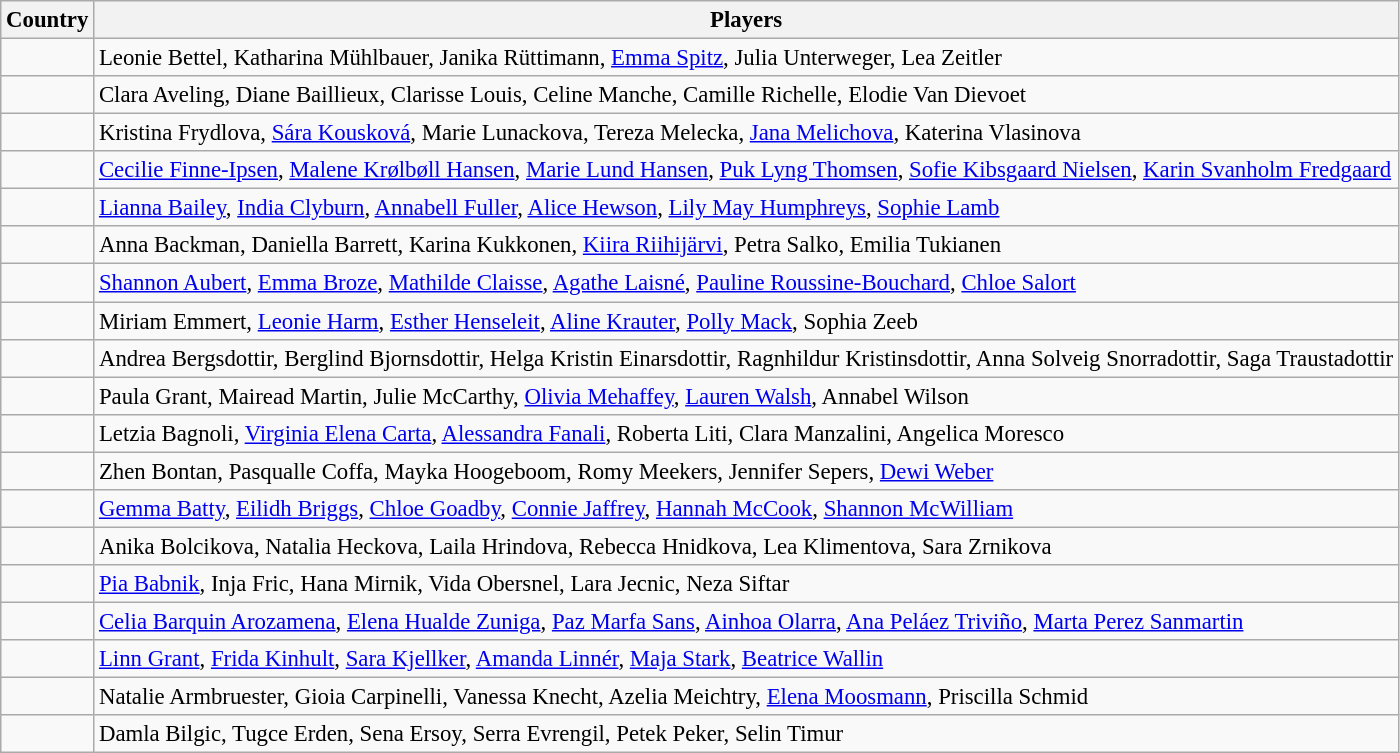<table class="wikitable" style="font-size:95%;">
<tr>
<th>Country</th>
<th>Players</th>
</tr>
<tr>
<td></td>
<td>Leonie Bettel, Katharina Mühlbauer, Janika Rüttimann, <a href='#'>Emma Spitz</a>, Julia Unterweger, Lea Zeitler</td>
</tr>
<tr>
<td></td>
<td>Clara Aveling, Diane Baillieux, Clarisse Louis, Celine Manche, Camille Richelle, Elodie Van Dievoet</td>
</tr>
<tr>
<td></td>
<td>Kristina Frydlova, <a href='#'>Sára Kousková</a>, Marie Lunackova, Tereza Melecka, <a href='#'>Jana Melichova</a>, Katerina Vlasinova</td>
</tr>
<tr>
<td></td>
<td><a href='#'>Cecilie Finne-Ipsen</a>, <a href='#'>Malene Krølbøll Hansen</a>, <a href='#'>Marie Lund Hansen</a>, <a href='#'>Puk Lyng Thomsen</a>, <a href='#'>Sofie Kibsgaard Nielsen</a>, <a href='#'>Karin Svanholm Fredgaard</a></td>
</tr>
<tr>
<td></td>
<td><a href='#'>Lianna Bailey</a>, <a href='#'>India Clyburn</a>, <a href='#'>Annabell Fuller</a>, <a href='#'>Alice Hewson</a>, <a href='#'>Lily May Humphreys</a>, <a href='#'>Sophie Lamb</a></td>
</tr>
<tr>
<td></td>
<td>Anna Backman, Daniella Barrett, Karina Kukkonen, <a href='#'>Kiira Riihijärvi</a>, Petra Salko, Emilia Tukianen</td>
</tr>
<tr>
<td></td>
<td><a href='#'>Shannon Aubert</a>, <a href='#'>Emma Broze</a>, <a href='#'>Mathilde Claisse</a>, <a href='#'>Agathe Laisné</a>, <a href='#'>Pauline Roussine-Bouchard</a>, <a href='#'>Chloe Salort</a></td>
</tr>
<tr>
<td></td>
<td>Miriam Emmert, <a href='#'>Leonie Harm</a>, <a href='#'>Esther Henseleit</a>, <a href='#'>Aline Krauter</a>, <a href='#'>Polly Mack</a>, Sophia Zeeb</td>
</tr>
<tr>
<td></td>
<td>Andrea Bergsdottir, Berglind Bjornsdottir, Helga Kristin Einarsdottir, Ragnhildur Kristinsdottir, Anna Solveig Snorradottir, Saga Traustadottir</td>
</tr>
<tr>
<td></td>
<td>Paula Grant, Mairead Martin, Julie McCarthy, <a href='#'>Olivia Mehaffey</a>, <a href='#'>Lauren Walsh</a>, Annabel Wilson</td>
</tr>
<tr>
<td></td>
<td>Letzia Bagnoli, <a href='#'>Virginia Elena Carta</a>, <a href='#'>Alessandra Fanali</a>, Roberta Liti, Clara Manzalini, Angelica Moresco</td>
</tr>
<tr>
<td></td>
<td>Zhen Bontan, Pasqualle Coffa, Mayka Hoogeboom, Romy Meekers, Jennifer Sepers, <a href='#'>Dewi Weber</a></td>
</tr>
<tr>
<td></td>
<td><a href='#'>Gemma Batty</a>, <a href='#'>Eilidh Briggs</a>, <a href='#'>Chloe Goadby</a>, <a href='#'>Connie Jaffrey</a>, <a href='#'>Hannah McCook</a>, <a href='#'>Shannon McWilliam</a></td>
</tr>
<tr>
<td></td>
<td>Anika Bolcikova, Natalia Heckova, Laila Hrindova, Rebecca Hnidkova, Lea Klimentova, Sara Zrnikova</td>
</tr>
<tr>
<td></td>
<td><a href='#'>Pia Babnik</a>, Inja Fric, Hana Mirnik, Vida Obersnel, Lara Jecnic, Neza Siftar</td>
</tr>
<tr>
<td></td>
<td><a href='#'>Celia Barquin Arozamena</a>, <a href='#'>Elena Hualde Zuniga</a>, <a href='#'>Paz Marfa Sans</a>, <a href='#'>Ainhoa Olarra</a>, <a href='#'>Ana Peláez Triviño</a>, <a href='#'>Marta Perez Sanmartin</a></td>
</tr>
<tr>
<td></td>
<td><a href='#'>Linn Grant</a>, <a href='#'>Frida Kinhult</a>, <a href='#'>Sara Kjellker</a>, <a href='#'>Amanda Linnér</a>, <a href='#'>Maja Stark</a>, <a href='#'>Beatrice Wallin</a></td>
</tr>
<tr>
<td></td>
<td>Natalie Armbruester, Gioia Carpinelli, Vanessa Knecht, Azelia Meichtry, <a href='#'>Elena Moosmann</a>, Priscilla Schmid</td>
</tr>
<tr>
<td></td>
<td>Damla Bilgic, Tugce Erden, Sena Ersoy, Serra Evrengil, Petek Peker, Selin Timur</td>
</tr>
</table>
